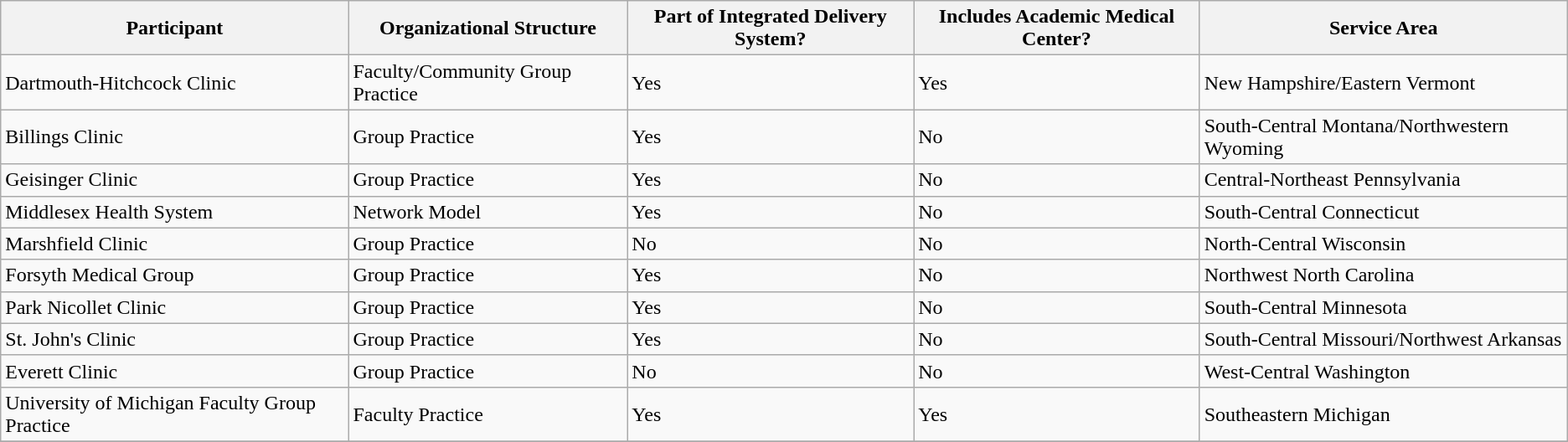<table class="wikitable">
<tr>
<th>Participant</th>
<th>Organizational Structure</th>
<th>Part of Integrated Delivery System?</th>
<th>Includes Academic Medical Center?</th>
<th>Service Area</th>
</tr>
<tr>
<td>Dartmouth-Hitchcock Clinic</td>
<td>Faculty/Community Group Practice</td>
<td>Yes</td>
<td>Yes</td>
<td>New Hampshire/Eastern Vermont</td>
</tr>
<tr>
<td>Billings Clinic</td>
<td>Group Practice</td>
<td>Yes</td>
<td>No</td>
<td>South-Central Montana/Northwestern Wyoming</td>
</tr>
<tr>
<td>Geisinger Clinic</td>
<td>Group Practice</td>
<td>Yes</td>
<td>No</td>
<td>Central-Northeast Pennsylvania</td>
</tr>
<tr>
<td>Middlesex Health System</td>
<td>Network Model</td>
<td>Yes</td>
<td>No</td>
<td>South-Central Connecticut</td>
</tr>
<tr>
<td>Marshfield Clinic</td>
<td>Group Practice</td>
<td>No</td>
<td>No</td>
<td>North-Central Wisconsin</td>
</tr>
<tr>
<td>Forsyth Medical Group</td>
<td>Group Practice</td>
<td>Yes</td>
<td>No</td>
<td>Northwest North Carolina</td>
</tr>
<tr>
<td>Park Nicollet Clinic</td>
<td>Group Practice</td>
<td>Yes</td>
<td>No</td>
<td>South-Central Minnesota</td>
</tr>
<tr>
<td>St. John's Clinic</td>
<td>Group Practice</td>
<td>Yes</td>
<td>No</td>
<td>South-Central Missouri/Northwest Arkansas</td>
</tr>
<tr>
<td>Everett Clinic</td>
<td>Group Practice</td>
<td>No</td>
<td>No</td>
<td>West-Central Washington</td>
</tr>
<tr>
<td>University of Michigan Faculty Group Practice</td>
<td>Faculty Practice</td>
<td>Yes</td>
<td>Yes</td>
<td>Southeastern Michigan</td>
</tr>
<tr>
</tr>
</table>
